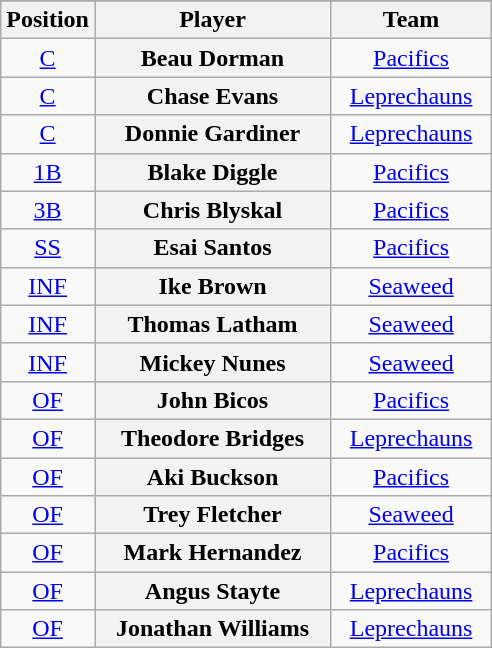<table class="wikitable sortable plainrowheaders" style="text-align:center;">
<tr>
</tr>
<tr>
<th scope="col">Position</th>
<th scope="col" style="width:150px;">Player</th>
<th scope="col" style="width:100px;">Team</th>
</tr>
<tr>
<td><a href='#'>C</a></td>
<th scope="row" style="text-align:center">Beau Dorman</th>
<td><a href='#'>Pacifics</a></td>
</tr>
<tr>
<td><a href='#'>C</a></td>
<th scope="row" style="text-align:center">Chase Evans</th>
<td><a href='#'>Leprechauns</a></td>
</tr>
<tr>
<td><a href='#'>C</a></td>
<th scope="row" style="text-align:center">Donnie Gardiner</th>
<td><a href='#'>Leprechauns</a></td>
</tr>
<tr>
<td><a href='#'>1B</a></td>
<th scope="row" style="text-align:center">Blake Diggle</th>
<td><a href='#'>Pacifics</a></td>
</tr>
<tr>
<td><a href='#'>3B</a></td>
<th scope="row" style="text-align:center">Chris Blyskal</th>
<td><a href='#'>Pacifics</a></td>
</tr>
<tr>
<td><a href='#'>SS</a></td>
<th scope="row" style="text-align:center">Esai Santos</th>
<td><a href='#'>Pacifics</a></td>
</tr>
<tr>
<td><a href='#'>INF</a></td>
<th scope="row" style="text-align:center">Ike Brown</th>
<td><a href='#'>Seaweed</a></td>
</tr>
<tr>
<td><a href='#'>INF</a></td>
<th scope="row" style="text-align:center">Thomas Latham</th>
<td><a href='#'>Seaweed</a></td>
</tr>
<tr>
<td><a href='#'>INF</a></td>
<th scope="row" style="text-align:center">Mickey Nunes</th>
<td><a href='#'>Seaweed</a></td>
</tr>
<tr>
<td><a href='#'>OF</a></td>
<th scope="row" style="text-align:center">John Bicos</th>
<td><a href='#'>Pacifics</a></td>
</tr>
<tr>
<td><a href='#'>OF</a></td>
<th scope="row" style="text-align:center">Theodore Bridges</th>
<td><a href='#'>Leprechauns</a></td>
</tr>
<tr>
<td><a href='#'>OF</a></td>
<th scope="row" style="text-align:center">Aki Buckson</th>
<td><a href='#'>Pacifics</a></td>
</tr>
<tr>
<td><a href='#'>OF</a></td>
<th scope="row" style="text-align:center">Trey Fletcher</th>
<td><a href='#'>Seaweed</a></td>
</tr>
<tr>
<td><a href='#'>OF</a></td>
<th scope="row" style="text-align:center">Mark Hernandez</th>
<td><a href='#'>Pacifics</a></td>
</tr>
<tr>
<td><a href='#'>OF</a></td>
<th scope="row" style="text-align:center">Angus Stayte</th>
<td><a href='#'>Leprechauns</a></td>
</tr>
<tr>
<td><a href='#'>OF</a></td>
<th scope="row" style="text-align:center">Jonathan Williams</th>
<td><a href='#'>Leprechauns</a></td>
</tr>
</table>
